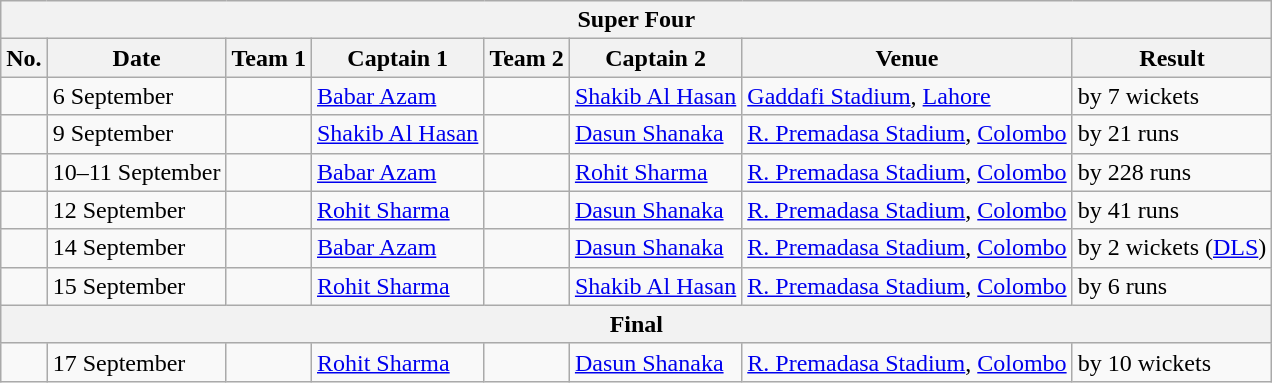<table class="wikitable">
<tr>
<th colspan="8">Super Four</th>
</tr>
<tr>
<th>No.</th>
<th>Date</th>
<th>Team 1</th>
<th>Captain 1</th>
<th>Team 2</th>
<th>Captain 2</th>
<th>Venue</th>
<th>Result</th>
</tr>
<tr>
<td></td>
<td>6 September</td>
<td></td>
<td><a href='#'>Babar Azam</a></td>
<td></td>
<td><a href='#'>Shakib Al Hasan</a></td>
<td><a href='#'>Gaddafi Stadium</a>, <a href='#'>Lahore</a></td>
<td> by 7 wickets</td>
</tr>
<tr>
<td></td>
<td>9 September</td>
<td></td>
<td><a href='#'>Shakib Al Hasan</a></td>
<td></td>
<td><a href='#'>Dasun Shanaka</a></td>
<td><a href='#'>R. Premadasa Stadium</a>, <a href='#'>Colombo</a></td>
<td> by 21 runs</td>
</tr>
<tr>
<td></td>
<td>10–11 September</td>
<td></td>
<td><a href='#'>Babar Azam</a></td>
<td></td>
<td><a href='#'>Rohit Sharma</a></td>
<td><a href='#'>R. Premadasa Stadium</a>, <a href='#'>Colombo</a></td>
<td> by 228 runs</td>
</tr>
<tr>
<td></td>
<td>12 September</td>
<td></td>
<td><a href='#'>Rohit Sharma</a></td>
<td></td>
<td><a href='#'>Dasun Shanaka</a></td>
<td><a href='#'>R. Premadasa Stadium</a>, <a href='#'>Colombo</a></td>
<td> by 41 runs</td>
</tr>
<tr>
<td></td>
<td>14 September</td>
<td></td>
<td><a href='#'>Babar Azam</a></td>
<td></td>
<td><a href='#'>Dasun Shanaka</a></td>
<td><a href='#'>R. Premadasa Stadium</a>, <a href='#'>Colombo</a></td>
<td> by 2 wickets (<a href='#'>DLS</a>)</td>
</tr>
<tr>
<td></td>
<td>15 September</td>
<td></td>
<td><a href='#'>Rohit Sharma</a></td>
<td></td>
<td><a href='#'>Shakib Al Hasan</a></td>
<td><a href='#'>R. Premadasa Stadium</a>, <a href='#'>Colombo</a></td>
<td> by 6 runs</td>
</tr>
<tr>
<th colspan="8">Final</th>
</tr>
<tr>
<td></td>
<td>17 September</td>
<td></td>
<td><a href='#'>Rohit Sharma</a></td>
<td></td>
<td><a href='#'>Dasun Shanaka</a></td>
<td><a href='#'>R. Premadasa Stadium</a>, <a href='#'>Colombo</a></td>
<td> by 10 wickets</td>
</tr>
</table>
